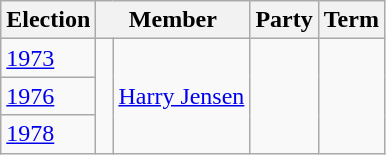<table class="wikitable">
<tr>
<th>Election</th>
<th colspan="2">Member</th>
<th>Party</th>
<th>Term</th>
</tr>
<tr>
<td><a href='#'>1973</a></td>
<td rowspan="3" > </td>
<td rowspan="3"><a href='#'>Harry Jensen</a></td>
<td rowspan="3"></td>
</tr>
<tr>
<td><a href='#'>1976</a></td>
</tr>
<tr>
<td><a href='#'>1978</a></td>
</tr>
</table>
